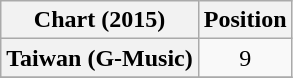<table class="wikitable plainrowheaders" style="text-align:center;">
<tr>
<th>Chart (2015)</th>
<th>Position</th>
</tr>
<tr>
<th scope="row">Taiwan (G-Music)</th>
<td>9</td>
</tr>
<tr>
</tr>
</table>
